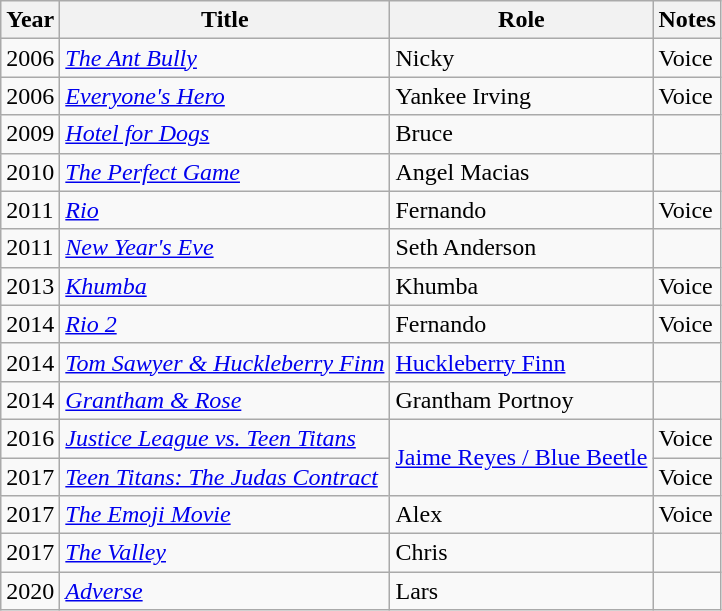<table class="wikitable sortable">
<tr>
<th>Year</th>
<th>Title</th>
<th>Role</th>
<th class="unsortable">Notes</th>
</tr>
<tr>
<td>2006</td>
<td><em><a href='#'>The Ant Bully</a></em></td>
<td>Nicky</td>
<td>Voice</td>
</tr>
<tr>
<td>2006</td>
<td><em><a href='#'>Everyone's Hero</a></em></td>
<td>Yankee Irving</td>
<td>Voice</td>
</tr>
<tr>
<td>2009</td>
<td><em><a href='#'>Hotel for Dogs</a></em></td>
<td>Bruce</td>
<td></td>
</tr>
<tr>
<td>2010</td>
<td><em><a href='#'>The Perfect Game</a></em></td>
<td>Angel Macias</td>
<td></td>
</tr>
<tr>
<td>2011</td>
<td><em><a href='#'>Rio</a></em></td>
<td>Fernando</td>
<td>Voice</td>
</tr>
<tr>
<td>2011</td>
<td><em><a href='#'>New Year's Eve</a></em></td>
<td>Seth Anderson</td>
<td></td>
</tr>
<tr>
<td>2013</td>
<td><em><a href='#'>Khumba</a></em></td>
<td>Khumba</td>
<td>Voice</td>
</tr>
<tr>
<td>2014</td>
<td><em><a href='#'>Rio 2</a></em></td>
<td>Fernando</td>
<td>Voice</td>
</tr>
<tr>
<td>2014</td>
<td><em><a href='#'>Tom Sawyer & Huckleberry Finn</a></em></td>
<td><a href='#'>Huckleberry Finn</a></td>
<td></td>
</tr>
<tr>
<td>2014</td>
<td><em><a href='#'>Grantham & Rose</a></em></td>
<td>Grantham Portnoy</td>
<td></td>
</tr>
<tr>
<td>2016</td>
<td><em><a href='#'>Justice League vs. Teen Titans</a></em></td>
<td rowspan="2"><a href='#'>Jaime Reyes / Blue Beetle</a></td>
<td>Voice</td>
</tr>
<tr>
<td>2017</td>
<td><em><a href='#'>Teen Titans: The Judas Contract</a></em></td>
<td>Voice</td>
</tr>
<tr>
<td>2017</td>
<td><em><a href='#'>The Emoji Movie</a></em></td>
<td>Alex</td>
<td>Voice</td>
</tr>
<tr>
<td>2017</td>
<td><em><a href='#'>The Valley</a></em></td>
<td>Chris</td>
<td></td>
</tr>
<tr>
<td>2020</td>
<td><em><a href='#'>Adverse</a></em></td>
<td>Lars</td>
<td></td>
</tr>
</table>
